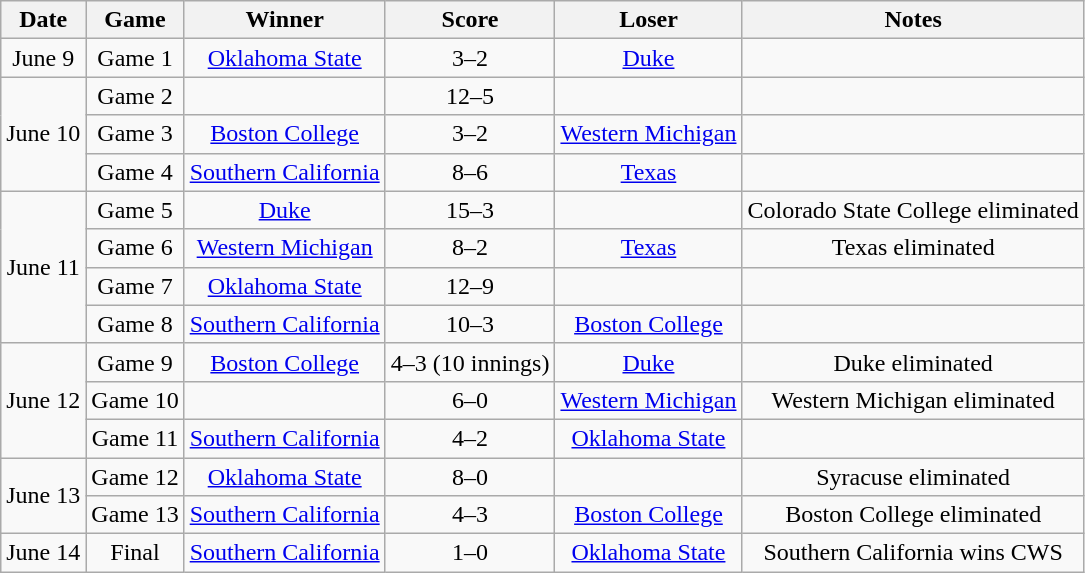<table class="wikitable">
<tr>
<th>Date</th>
<th>Game</th>
<th>Winner</th>
<th>Score</th>
<th>Loser</th>
<th>Notes</th>
</tr>
<tr align=center>
<td>June 9</td>
<td>Game 1</td>
<td><a href='#'>Oklahoma State</a></td>
<td>3–2</td>
<td><a href='#'>Duke</a></td>
<td></td>
</tr>
<tr align=center>
<td rowspan=3>June 10</td>
<td>Game 2</td>
<td></td>
<td>12–5</td>
<td></td>
<td></td>
</tr>
<tr align=center>
<td>Game 3</td>
<td><a href='#'>Boston College</a></td>
<td>3–2</td>
<td><a href='#'>Western Michigan</a></td>
<td></td>
</tr>
<tr align=center>
<td>Game 4</td>
<td><a href='#'>Southern California</a></td>
<td>8–6</td>
<td><a href='#'>Texas</a></td>
<td></td>
</tr>
<tr align=center>
<td rowspan=4>June 11</td>
<td>Game 5</td>
<td><a href='#'>Duke</a></td>
<td>15–3</td>
<td></td>
<td>Colorado State College eliminated</td>
</tr>
<tr align=center>
<td>Game 6</td>
<td><a href='#'>Western Michigan</a></td>
<td>8–2</td>
<td><a href='#'>Texas</a></td>
<td>Texas eliminated</td>
</tr>
<tr align=center>
<td>Game 7</td>
<td><a href='#'>Oklahoma State</a></td>
<td>12–9</td>
<td></td>
<td></td>
</tr>
<tr align=center>
<td>Game 8</td>
<td><a href='#'>Southern California</a></td>
<td>10–3</td>
<td><a href='#'>Boston College</a></td>
<td></td>
</tr>
<tr align=center>
<td rowspan=3>June 12</td>
<td>Game 9</td>
<td><a href='#'>Boston College</a></td>
<td>4–3 (10 innings)</td>
<td><a href='#'>Duke</a></td>
<td>Duke eliminated</td>
</tr>
<tr align=center>
<td>Game 10</td>
<td></td>
<td>6–0</td>
<td><a href='#'>Western Michigan</a></td>
<td>Western Michigan eliminated</td>
</tr>
<tr align=center>
<td>Game 11</td>
<td><a href='#'>Southern California</a></td>
<td>4–2</td>
<td><a href='#'>Oklahoma State</a></td>
<td></td>
</tr>
<tr align=center>
<td rowspan=2>June 13</td>
<td>Game 12</td>
<td><a href='#'>Oklahoma State</a></td>
<td>8–0</td>
<td></td>
<td>Syracuse eliminated</td>
</tr>
<tr align=center>
<td>Game 13</td>
<td><a href='#'>Southern California</a></td>
<td>4–3</td>
<td><a href='#'>Boston College</a></td>
<td>Boston College eliminated</td>
</tr>
<tr align=center>
<td>June 14</td>
<td>Final</td>
<td><a href='#'>Southern California</a></td>
<td>1–0</td>
<td><a href='#'>Oklahoma State</a></td>
<td>Southern California wins CWS</td>
</tr>
</table>
